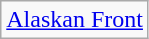<table class="wikitable">
<tr>
<td><a href='#'>Alaskan Front</a></td>
</tr>
</table>
